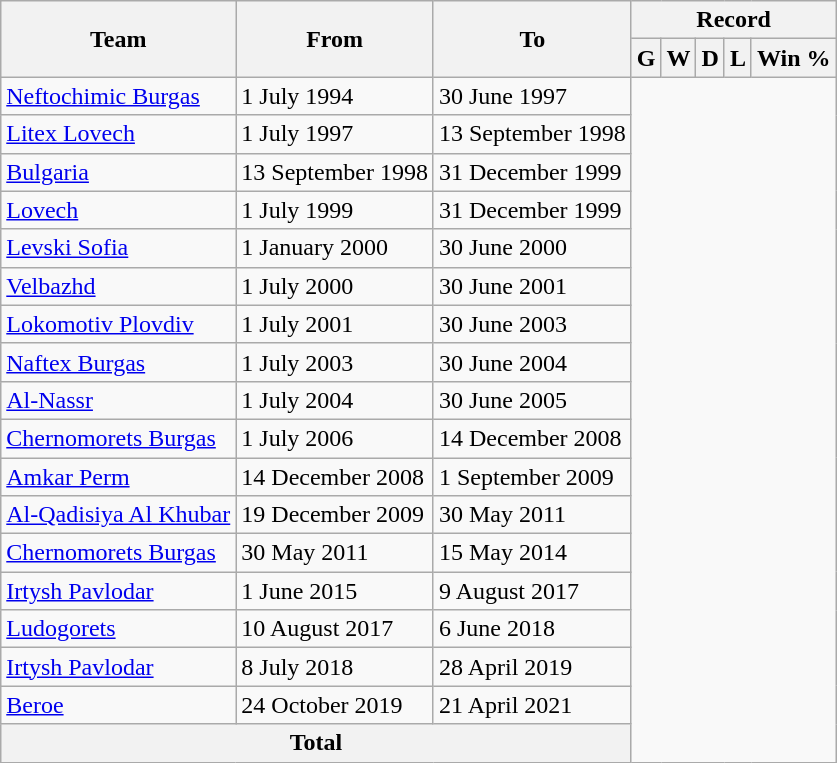<table class="wikitable" style="text-align: center">
<tr>
<th rowspan=2>Team</th>
<th rowspan=2>From</th>
<th rowspan=2>To</th>
<th colspan=6>Record</th>
</tr>
<tr>
<th>G</th>
<th>W</th>
<th>D</th>
<th>L</th>
<th>Win %</th>
</tr>
<tr>
<td align=left><a href='#'>Neftochimic Burgas</a></td>
<td align=left>1 July 1994</td>
<td align=left>30 June 1997<br></td>
</tr>
<tr>
<td align=left><a href='#'>Litex Lovech</a></td>
<td align=left>1 July 1997</td>
<td align=left>13 September 1998<br></td>
</tr>
<tr>
<td align=left><a href='#'>Bulgaria</a></td>
<td align=left>13 September 1998</td>
<td align=left>31 December 1999<br></td>
</tr>
<tr>
<td align=left><a href='#'>Lovech</a></td>
<td align=left>1 July 1999</td>
<td align=left>31 December 1999<br></td>
</tr>
<tr>
<td align=left><a href='#'>Levski Sofia</a></td>
<td align=left>1 January 2000</td>
<td align=left>30 June 2000<br></td>
</tr>
<tr>
<td align=left><a href='#'>Velbazhd</a></td>
<td align=left>1 July 2000</td>
<td align=left>30 June 2001<br></td>
</tr>
<tr>
<td align=left><a href='#'>Lokomotiv Plovdiv</a></td>
<td align=left>1 July 2001</td>
<td align=left>30 June 2003<br></td>
</tr>
<tr>
<td align=left><a href='#'>Naftex Burgas</a></td>
<td align=left>1 July 2003</td>
<td align=left>30 June 2004<br></td>
</tr>
<tr>
<td align=left><a href='#'>Al-Nassr</a></td>
<td align=left>1 July 2004</td>
<td align=left>30 June 2005<br></td>
</tr>
<tr>
<td align=left><a href='#'>Chernomorets Burgas</a></td>
<td align=left>1 July 2006</td>
<td align=left>14 December 2008<br></td>
</tr>
<tr>
<td align=left><a href='#'>Amkar Perm</a></td>
<td align=left>14 December 2008</td>
<td align=left>1 September 2009<br></td>
</tr>
<tr>
<td align=left><a href='#'>Al-Qadisiya Al Khubar</a></td>
<td align=left>19 December 2009</td>
<td align=left>30 May 2011<br></td>
</tr>
<tr>
<td align=left><a href='#'>Chernomorets Burgas</a></td>
<td align=left>30 May 2011</td>
<td align=left>15 May 2014<br></td>
</tr>
<tr>
<td align=left><a href='#'>Irtysh Pavlodar</a></td>
<td align=left>1 June 2015</td>
<td align=left>9 August 2017<br></td>
</tr>
<tr>
<td align=left><a href='#'>Ludogorets</a></td>
<td align=left>10 August 2017</td>
<td align=left>6 June 2018<br></td>
</tr>
<tr>
<td align=left><a href='#'>Irtysh Pavlodar</a></td>
<td align=left>8 July 2018</td>
<td align=left>28 April 2019<br></td>
</tr>
<tr>
<td align=left><a href='#'>Beroe</a></td>
<td align=left>24 October 2019</td>
<td align=left>21 April 2021<br></td>
</tr>
<tr>
<th colspan=3>Total<br></th>
</tr>
</table>
